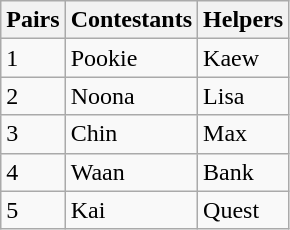<table class="wikitable">
<tr>
<th>Pairs</th>
<th>Contestants</th>
<th>Helpers</th>
</tr>
<tr>
<td>1</td>
<td>Pookie</td>
<td>Kaew</td>
</tr>
<tr>
<td>2</td>
<td>Noona</td>
<td>Lisa</td>
</tr>
<tr>
<td>3</td>
<td>Chin</td>
<td>Max</td>
</tr>
<tr>
<td>4</td>
<td>Waan</td>
<td>Bank</td>
</tr>
<tr>
<td>5</td>
<td>Kai</td>
<td>Quest</td>
</tr>
</table>
